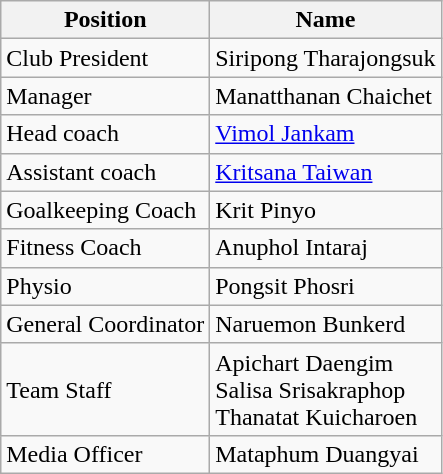<table class="wikitable" style="text-align: left">
<tr>
<th>Position</th>
<th>Name</th>
</tr>
<tr>
<td>Club President</td>
<td> Siripong Tharajongsuk</td>
</tr>
<tr>
<td>Manager</td>
<td> Manatthanan Chaichet</td>
</tr>
<tr>
<td>Head coach</td>
<td> <a href='#'>Vimol Jankam</a></td>
</tr>
<tr>
<td>Assistant coach</td>
<td> <a href='#'>Kritsana Taiwan</a></td>
</tr>
<tr>
<td>Goalkeeping Coach</td>
<td> Krit Pinyo</td>
</tr>
<tr>
<td>Fitness Coach</td>
<td> Anuphol Intaraj</td>
</tr>
<tr>
<td>Physio</td>
<td> Pongsit Phosri</td>
</tr>
<tr>
<td>General Coordinator</td>
<td> Naruemon Bunkerd</td>
</tr>
<tr>
<td>Team Staff</td>
<td> Apichart Daengim <br>  Salisa Srisakraphop <br>  Thanatat Kuicharoen</td>
</tr>
<tr>
<td>Media Officer</td>
<td> Mataphum Duangyai</td>
</tr>
</table>
